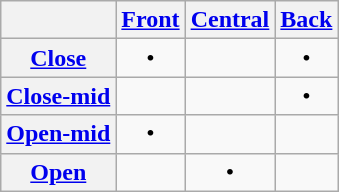<table class="wikitable" style="text-align:center;">
<tr>
<th> </th>
<th><a href='#'>Front</a></th>
<th><a href='#'>Central</a></th>
<th><a href='#'>Back</a></th>
</tr>
<tr>
<th><a href='#'>Close</a></th>
<td> • </td>
<td> </td>
<td> • </td>
</tr>
<tr>
<th><a href='#'>Close-mid</a></th>
<td></td>
<td> </td>
<td> • </td>
</tr>
<tr>
<th><a href='#'>Open-mid</a></th>
<td> • </td>
<td></td>
<td></td>
</tr>
<tr>
<th><a href='#'>Open</a></th>
<td> </td>
<td> • </td>
<td> </td>
</tr>
</table>
